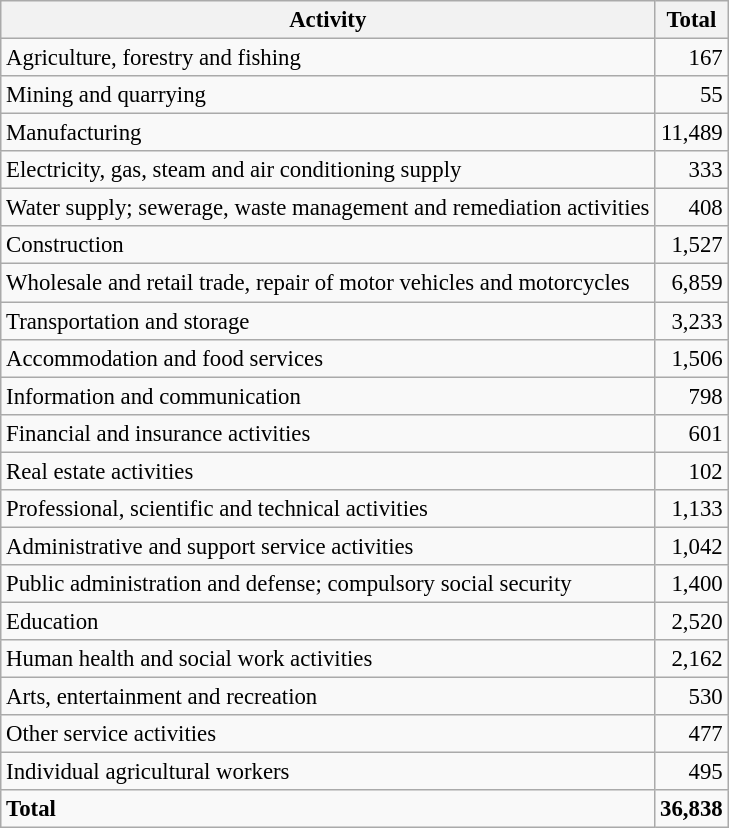<table class="wikitable sortable" style="font-size:95%;">
<tr>
<th>Activity</th>
<th>Total</th>
</tr>
<tr>
<td>Agriculture, forestry and fishing</td>
<td align="right">167</td>
</tr>
<tr>
<td>Mining and quarrying</td>
<td align="right">55</td>
</tr>
<tr>
<td>Manufacturing</td>
<td align="right">11,489</td>
</tr>
<tr>
<td>Electricity, gas, steam and air conditioning supply</td>
<td align="right">333</td>
</tr>
<tr>
<td>Water supply; sewerage, waste management and remediation activities</td>
<td align="right">408</td>
</tr>
<tr>
<td>Construction</td>
<td align="right">1,527</td>
</tr>
<tr>
<td>Wholesale and retail trade, repair of motor vehicles and motorcycles</td>
<td align="right">6,859</td>
</tr>
<tr>
<td>Transportation and storage</td>
<td align="right">3,233</td>
</tr>
<tr>
<td>Accommodation and food services</td>
<td align="right">1,506</td>
</tr>
<tr>
<td>Information and communication</td>
<td align="right">798</td>
</tr>
<tr>
<td>Financial and insurance activities</td>
<td align="right">601</td>
</tr>
<tr>
<td>Real estate activities</td>
<td align="right">102</td>
</tr>
<tr>
<td>Professional, scientific and technical activities</td>
<td align="right">1,133</td>
</tr>
<tr>
<td>Administrative and support service activities</td>
<td align="right">1,042</td>
</tr>
<tr>
<td>Public administration and defense; compulsory social security</td>
<td align="right">1,400</td>
</tr>
<tr>
<td>Education</td>
<td align="right">2,520</td>
</tr>
<tr>
<td>Human health and social work activities</td>
<td align="right">2,162</td>
</tr>
<tr>
<td>Arts, entertainment and recreation</td>
<td align="right">530</td>
</tr>
<tr>
<td>Other service activities</td>
<td align="right">477</td>
</tr>
<tr>
<td>Individual agricultural workers</td>
<td align="right">495</td>
</tr>
<tr class="sortbottom">
<td><strong>Total</strong></td>
<td align="right"><strong>36,838</strong></td>
</tr>
</table>
